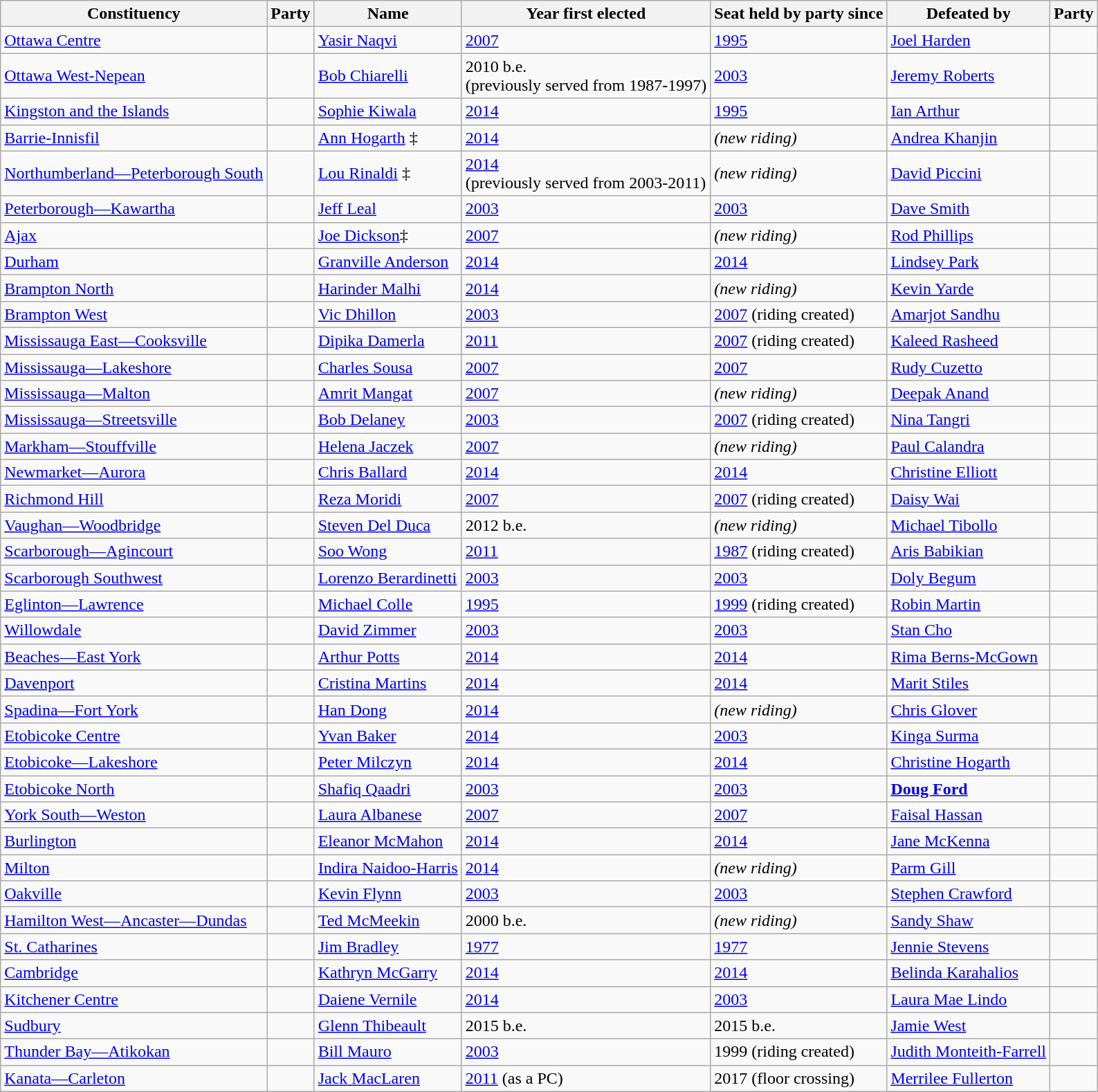<table class="wikitable">
<tr>
<th>Constituency</th>
<th>Party</th>
<th>Name</th>
<th>Year first elected</th>
<th>Seat held by party since</th>
<th>Defeated by</th>
<th>Party</th>
</tr>
<tr>
<td><a href='#'>Ottawa Centre</a></td>
<td></td>
<td><a href='#'>Yasir Naqvi</a></td>
<td><a href='#'>2007</a></td>
<td><a href='#'>1995</a></td>
<td><a href='#'>Joel Harden</a></td>
<td></td>
</tr>
<tr>
<td><a href='#'>Ottawa West-Nepean</a></td>
<td></td>
<td><a href='#'>Bob Chiarelli</a></td>
<td>2010 b.e.<br>(previously served from 1987-1997)</td>
<td><a href='#'>2003</a></td>
<td><a href='#'>Jeremy Roberts</a></td>
<td></td>
</tr>
<tr>
<td><a href='#'>Kingston and the Islands</a></td>
<td></td>
<td><a href='#'>Sophie Kiwala</a></td>
<td><a href='#'>2014</a></td>
<td><a href='#'>1995</a></td>
<td><a href='#'>Ian Arthur</a></td>
<td></td>
</tr>
<tr>
<td><a href='#'>Barrie-Innisfil</a></td>
<td></td>
<td><a href='#'>Ann Hogarth</a> ‡</td>
<td><a href='#'>2014</a></td>
<td><em>(new riding)</em></td>
<td><a href='#'>Andrea Khanjin</a></td>
<td></td>
</tr>
<tr>
<td><a href='#'>Northumberland—Peterborough South</a></td>
<td></td>
<td><a href='#'>Lou Rinaldi</a> ‡</td>
<td><a href='#'>2014</a><br>(previously served from 2003-2011)</td>
<td><em>(new riding)</em></td>
<td><a href='#'>David Piccini</a></td>
<td></td>
</tr>
<tr>
<td><a href='#'>Peterborough—Kawartha</a></td>
<td></td>
<td><a href='#'>Jeff Leal</a></td>
<td><a href='#'>2003</a></td>
<td><a href='#'>2003</a></td>
<td><a href='#'>Dave Smith</a></td>
<td></td>
</tr>
<tr>
<td><a href='#'>Ajax</a></td>
<td></td>
<td><a href='#'>Joe Dickson</a>‡</td>
<td><a href='#'>2007</a></td>
<td><em>(new riding)</em></td>
<td><a href='#'>Rod Phillips</a></td>
<td></td>
</tr>
<tr>
<td><a href='#'>Durham</a></td>
<td></td>
<td><a href='#'>Granville Anderson</a></td>
<td><a href='#'>2014</a></td>
<td><a href='#'>2014</a></td>
<td><a href='#'>Lindsey Park</a></td>
<td></td>
</tr>
<tr>
<td><a href='#'>Brampton North</a></td>
<td></td>
<td><a href='#'>Harinder Malhi</a></td>
<td><a href='#'>2014</a></td>
<td><em>(new riding)</em></td>
<td><a href='#'>Kevin Yarde</a></td>
<td></td>
</tr>
<tr>
<td><a href='#'>Brampton West</a></td>
<td></td>
<td><a href='#'>Vic Dhillon</a></td>
<td><a href='#'>2003</a></td>
<td><a href='#'>2007</a> (riding created)</td>
<td><a href='#'>Amarjot Sandhu</a></td>
<td></td>
</tr>
<tr>
<td><a href='#'>Mississauga East—Cooksville</a></td>
<td></td>
<td><a href='#'>Dipika Damerla</a></td>
<td><a href='#'>2011</a></td>
<td><a href='#'>2007</a> (riding created)</td>
<td><a href='#'>Kaleed Rasheed</a></td>
<td></td>
</tr>
<tr>
<td><a href='#'>Mississauga—Lakeshore</a></td>
<td></td>
<td><a href='#'>Charles Sousa</a></td>
<td><a href='#'>2007</a></td>
<td><a href='#'>2007</a></td>
<td><a href='#'>Rudy Cuzetto</a></td>
<td></td>
</tr>
<tr>
<td><a href='#'>Mississauga—Malton</a></td>
<td></td>
<td><a href='#'>Amrit Mangat</a></td>
<td><a href='#'>2007</a></td>
<td><em>(new riding)</em></td>
<td><a href='#'>Deepak Anand</a></td>
<td></td>
</tr>
<tr>
<td><a href='#'>Mississauga—Streetsville</a></td>
<td></td>
<td><a href='#'>Bob Delaney</a></td>
<td><a href='#'>2003</a></td>
<td><a href='#'>2007</a> (riding created)</td>
<td><a href='#'>Nina Tangri</a></td>
<td></td>
</tr>
<tr>
<td><a href='#'>Markham—Stouffville</a></td>
<td></td>
<td><a href='#'>Helena Jaczek</a></td>
<td><a href='#'>2007</a></td>
<td><em>(new riding)</em></td>
<td><a href='#'>Paul Calandra</a></td>
<td></td>
</tr>
<tr>
<td><a href='#'>Newmarket—Aurora</a></td>
<td></td>
<td><a href='#'>Chris Ballard</a></td>
<td><a href='#'>2014</a></td>
<td><a href='#'>2014</a></td>
<td><a href='#'>Christine Elliott</a></td>
<td></td>
</tr>
<tr>
<td><a href='#'>Richmond Hill</a></td>
<td></td>
<td><a href='#'>Reza Moridi</a></td>
<td><a href='#'>2007</a></td>
<td><a href='#'>2007</a> (riding created)</td>
<td><a href='#'>Daisy Wai</a></td>
<td></td>
</tr>
<tr>
<td><a href='#'>Vaughan—Woodbridge</a></td>
<td></td>
<td><a href='#'>Steven Del Duca</a></td>
<td>2012 b.e.</td>
<td><em>(new riding)</em></td>
<td><a href='#'>Michael Tibollo</a></td>
<td></td>
</tr>
<tr>
<td><a href='#'>Scarborough—Agincourt</a></td>
<td></td>
<td><a href='#'>Soo Wong</a></td>
<td><a href='#'>2011</a></td>
<td><a href='#'>1987</a> (riding created)</td>
<td><a href='#'>Aris Babikian</a></td>
<td></td>
</tr>
<tr>
<td><a href='#'>Scarborough Southwest</a></td>
<td></td>
<td><a href='#'>Lorenzo Berardinetti</a></td>
<td><a href='#'>2003</a></td>
<td><a href='#'>2003</a></td>
<td><a href='#'>Doly Begum</a></td>
<td></td>
</tr>
<tr>
<td><a href='#'>Eglinton—Lawrence</a></td>
<td></td>
<td><a href='#'>Michael Colle</a></td>
<td><a href='#'>1995</a></td>
<td><a href='#'>1999</a> (riding created)</td>
<td><a href='#'>Robin Martin</a></td>
<td></td>
</tr>
<tr>
<td><a href='#'>Willowdale</a></td>
<td></td>
<td><a href='#'>David Zimmer</a></td>
<td><a href='#'>2003</a></td>
<td><a href='#'>2003</a></td>
<td><a href='#'>Stan Cho</a></td>
<td></td>
</tr>
<tr>
<td><a href='#'>Beaches—East York</a></td>
<td></td>
<td><a href='#'>Arthur Potts</a></td>
<td><a href='#'>2014</a></td>
<td><a href='#'>2014</a></td>
<td><a href='#'>Rima Berns-McGown</a></td>
<td></td>
</tr>
<tr>
<td><a href='#'>Davenport</a></td>
<td></td>
<td><a href='#'>Cristina Martins</a></td>
<td><a href='#'>2014</a></td>
<td><a href='#'>2014</a></td>
<td><a href='#'>Marit Stiles</a></td>
<td></td>
</tr>
<tr>
<td><a href='#'>Spadina—Fort York</a></td>
<td></td>
<td><a href='#'>Han Dong</a></td>
<td><a href='#'>2014</a></td>
<td><em>(new riding)</em></td>
<td><a href='#'>Chris Glover</a></td>
<td></td>
</tr>
<tr>
<td><a href='#'>Etobicoke Centre</a></td>
<td></td>
<td><a href='#'>Yvan Baker</a></td>
<td><a href='#'>2014</a></td>
<td><a href='#'>2003</a></td>
<td><a href='#'>Kinga Surma</a></td>
<td></td>
</tr>
<tr>
<td><a href='#'>Etobicoke—Lakeshore</a></td>
<td></td>
<td><a href='#'>Peter Milczyn</a></td>
<td><a href='#'>2014</a></td>
<td><a href='#'>2014</a></td>
<td><a href='#'>Christine Hogarth</a></td>
<td></td>
</tr>
<tr>
<td><a href='#'>Etobicoke North</a></td>
<td></td>
<td><a href='#'>Shafiq Qaadri</a></td>
<td><a href='#'>2003</a></td>
<td><a href='#'>2003</a></td>
<td><strong><a href='#'>Doug Ford</a></strong></td>
<td></td>
</tr>
<tr>
<td><a href='#'>York South—Weston</a></td>
<td></td>
<td><a href='#'>Laura Albanese</a></td>
<td><a href='#'>2007</a></td>
<td><a href='#'>2007</a></td>
<td><a href='#'>Faisal Hassan</a></td>
<td></td>
</tr>
<tr>
<td><a href='#'>Burlington</a></td>
<td></td>
<td><a href='#'>Eleanor McMahon</a></td>
<td><a href='#'>2014</a></td>
<td><a href='#'>2014</a></td>
<td><a href='#'>Jane McKenna</a></td>
<td></td>
</tr>
<tr>
<td><a href='#'>Milton</a></td>
<td></td>
<td><a href='#'>Indira Naidoo-Harris</a></td>
<td><a href='#'>2014</a></td>
<td><em>(new riding)</em></td>
<td><a href='#'>Parm Gill</a></td>
<td></td>
</tr>
<tr>
<td><a href='#'>Oakville</a></td>
<td></td>
<td><a href='#'>Kevin Flynn</a></td>
<td><a href='#'>2003</a></td>
<td><a href='#'>2003</a></td>
<td><a href='#'>Stephen Crawford</a></td>
<td></td>
</tr>
<tr>
<td><a href='#'>Hamilton West—Ancaster—Dundas</a></td>
<td></td>
<td><a href='#'>Ted McMeekin</a></td>
<td>2000 b.e.</td>
<td><em>(new riding)</em></td>
<td><a href='#'>Sandy Shaw</a></td>
<td></td>
</tr>
<tr>
<td><a href='#'>St. Catharines</a></td>
<td></td>
<td><a href='#'>Jim Bradley</a></td>
<td><a href='#'>1977</a></td>
<td><a href='#'>1977</a></td>
<td><a href='#'>Jennie Stevens</a></td>
<td></td>
</tr>
<tr>
<td><a href='#'>Cambridge</a></td>
<td></td>
<td><a href='#'>Kathryn McGarry</a></td>
<td><a href='#'>2014</a></td>
<td><a href='#'>2014</a></td>
<td><a href='#'>Belinda Karahalios</a></td>
<td></td>
</tr>
<tr>
<td><a href='#'>Kitchener Centre</a></td>
<td></td>
<td><a href='#'>Daiene Vernile</a></td>
<td><a href='#'>2014</a></td>
<td><a href='#'>2003</a></td>
<td><a href='#'>Laura Mae Lindo</a></td>
<td></td>
</tr>
<tr>
<td><a href='#'>Sudbury</a></td>
<td></td>
<td><a href='#'>Glenn Thibeault</a></td>
<td>2015 b.e.</td>
<td>2015 b.e.</td>
<td><a href='#'>Jamie West</a></td>
<td></td>
</tr>
<tr>
<td><a href='#'>Thunder Bay—Atikokan</a></td>
<td></td>
<td><a href='#'>Bill Mauro</a></td>
<td><a href='#'>2003</a></td>
<td>1999 (riding created)</td>
<td><a href='#'>Judith Monteith-Farrell</a></td>
<td></td>
</tr>
<tr>
<td><a href='#'>Kanata—Carleton</a></td>
<td></td>
<td><a href='#'>Jack MacLaren</a></td>
<td><a href='#'>2011</a> (as a PC)</td>
<td>2017 (floor crossing)</td>
<td><a href='#'>Merrilee Fullerton</a></td>
<td></td>
</tr>
</table>
